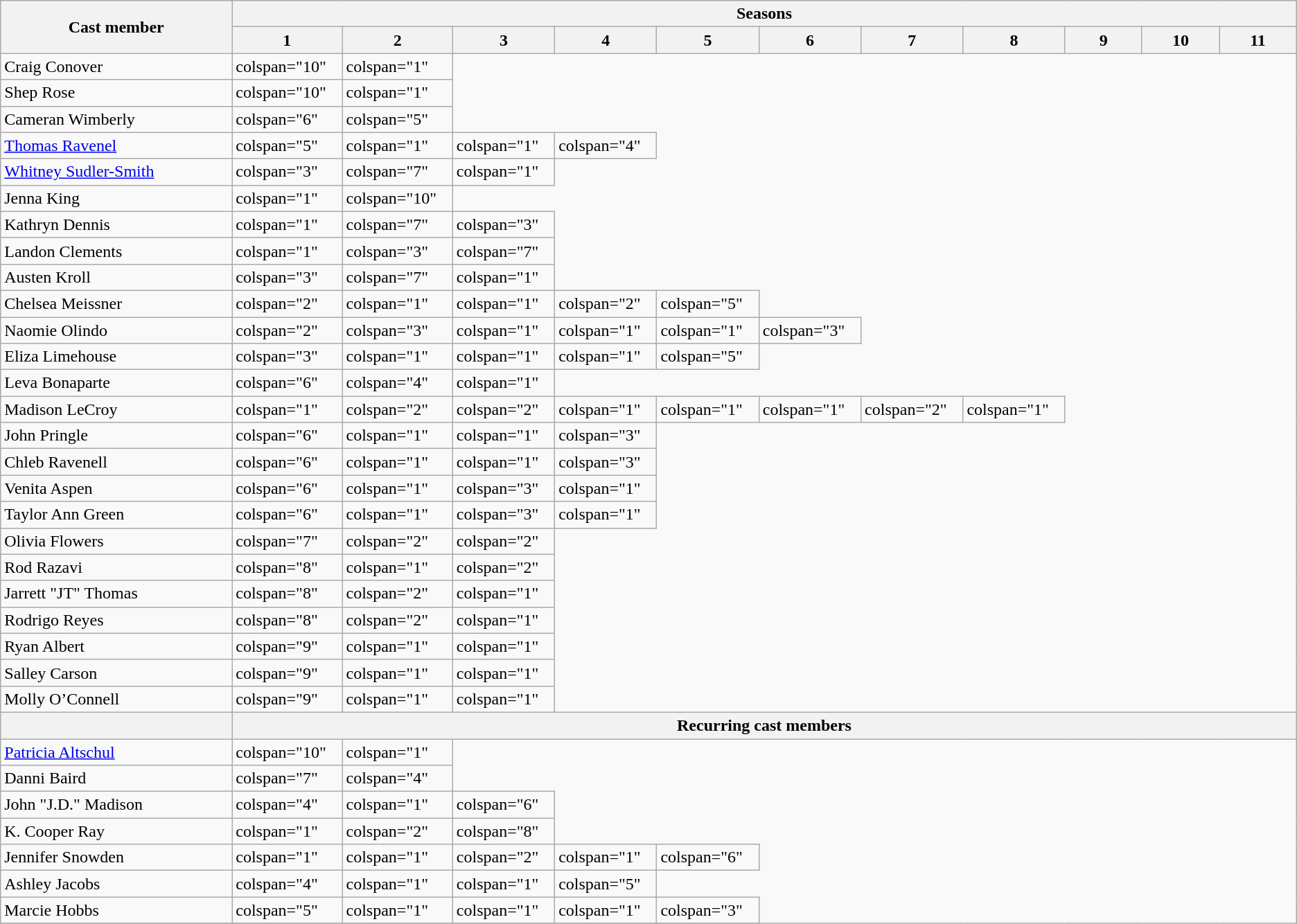<table class="wikitable plainrowheaders">
<tr>
<th rowspan="2" style="width:10%;">Cast member</th>
<th colspan="11">Seasons</th>
</tr>
<tr>
<th style="width:5%;">1</th>
<th style="width:5%;">2</th>
<th style="width:5%;">3</th>
<th style="width:5%;">4</th>
<th style="width:5%;">5</th>
<th style="width:5%;">6</th>
<th style="width:5%;">7</th>
<th style="width:5%;">8</th>
<th style="width:5%;">9</th>
<th style="width:5%;">10</th>
<th style="width:5%;">11</th>
</tr>
<tr>
<td>Craig Conover</td>
<td>colspan="10" </td>
<td>colspan="1" </td>
</tr>
<tr>
<td>Shep Rose</td>
<td>colspan="10" </td>
<td>colspan="1" </td>
</tr>
<tr>
<td>Cameran Wimberly</td>
<td>colspan="6" </td>
<td>colspan="5" </td>
</tr>
<tr>
<td><a href='#'>Thomas Ravenel</a></td>
<td>colspan="5" </td>
<td>colspan="1" </td>
<td>colspan="1" </td>
<td>colspan="4" </td>
</tr>
<tr>
<td nowrap><a href='#'>Whitney Sudler-Smith</a></td>
<td>colspan="3" </td>
<td>colspan="7" </td>
<td>colspan="1" </td>
</tr>
<tr>
<td>Jenna King</td>
<td>colspan="1" </td>
<td>colspan="10" </td>
</tr>
<tr>
<td>Kathryn Dennis</td>
<td>colspan="1" </td>
<td>colspan="7" </td>
<td>colspan="3" </td>
</tr>
<tr>
<td>Landon Clements</td>
<td>colspan="1" </td>
<td>colspan="3" </td>
<td>colspan="7" </td>
</tr>
<tr>
<td>Austen Kroll</td>
<td>colspan="3" </td>
<td>colspan="7" </td>
<td>colspan="1" </td>
</tr>
<tr>
<td>Chelsea Meissner</td>
<td>colspan="2" </td>
<td>colspan="1" </td>
<td>colspan="1" </td>
<td>colspan="2" </td>
<td>colspan="5" </td>
</tr>
<tr>
<td>Naomie Olindo</td>
<td>colspan="2" </td>
<td>colspan="3" </td>
<td>colspan="1" </td>
<td>colspan="1" </td>
<td>colspan="1" </td>
<td>colspan="3" </td>
</tr>
<tr>
<td>Eliza Limehouse</td>
<td>colspan="3" </td>
<td>colspan="1" </td>
<td>colspan="1" </td>
<td>colspan="1" </td>
<td>colspan="5" </td>
</tr>
<tr>
<td>Leva Bonaparte</td>
<td>colspan="6" </td>
<td>colspan="4" </td>
<td>colspan="1" </td>
</tr>
<tr>
<td>Madison LeCroy</td>
<td>colspan="1" </td>
<td>colspan="2" </td>
<td>colspan="2" </td>
<td>colspan="1" </td>
<td>colspan="1" </td>
<td>colspan="1" </td>
<td>colspan="2" </td>
<td>colspan="1" </td>
</tr>
<tr>
<td>John Pringle</td>
<td>colspan="6" </td>
<td>colspan="1" </td>
<td>colspan="1" </td>
<td>colspan="3" </td>
</tr>
<tr>
<td>Chleb Ravenell</td>
<td>colspan="6" </td>
<td>colspan="1" </td>
<td>colspan="1" </td>
<td>colspan="3" </td>
</tr>
<tr>
<td>Venita Aspen</td>
<td>colspan="6" </td>
<td>colspan="1" </td>
<td>colspan="3" </td>
<td>colspan="1" </td>
</tr>
<tr>
<td>Taylor Ann Green</td>
<td>colspan="6" </td>
<td>colspan="1" </td>
<td>colspan="3" </td>
<td>colspan="1" </td>
</tr>
<tr>
<td>Olivia Flowers</td>
<td>colspan="7" </td>
<td>colspan="2" </td>
<td>colspan="2" </td>
</tr>
<tr>
<td>Rod Razavi</td>
<td>colspan="8" </td>
<td>colspan="1" </td>
<td>colspan="2" </td>
</tr>
<tr>
<td>Jarrett "JT" Thomas</td>
<td>colspan="8" </td>
<td>colspan="2" </td>
<td>colspan="1" </td>
</tr>
<tr>
<td>Rodrigo Reyes</td>
<td>colspan="8" </td>
<td>colspan="2" </td>
<td>colspan="1" </td>
</tr>
<tr>
<td>Ryan Albert</td>
<td>colspan="9" </td>
<td>colspan="1" </td>
<td>colspan="1" </td>
</tr>
<tr>
<td>Salley Carson</td>
<td>colspan="9" </td>
<td>colspan="1" </td>
<td>colspan="1" </td>
</tr>
<tr>
<td>Molly O’Connell</td>
<td>colspan="9" </td>
<td>colspan="1" </td>
<td>colspan="1" </td>
</tr>
<tr>
<th rowspan="1" style="width:15%;"></th>
<th colspan="11">Recurring cast members</th>
</tr>
<tr>
<td scope="row"><a href='#'>Patricia Altschul</a></td>
<td>colspan="10" </td>
<td>colspan="1" </td>
</tr>
<tr>
<td scope="row">Danni Baird</td>
<td>colspan="7" </td>
<td>colspan="4" </td>
</tr>
<tr>
<td scope="row">John "J.D." Madison</td>
<td>colspan="4" </td>
<td>colspan="1" </td>
<td>colspan="6" </td>
</tr>
<tr>
<td scope="row">K. Cooper Ray</td>
<td>colspan="1" </td>
<td>colspan="2" </td>
<td>colspan="8" </td>
</tr>
<tr>
<td scope="row">Jennifer Snowden</td>
<td>colspan="1" </td>
<td>colspan="1" </td>
<td>colspan="2" </td>
<td>colspan="1" </td>
<td>colspan="6" </td>
</tr>
<tr>
<td scope="row">Ashley Jacobs</td>
<td>colspan="4" </td>
<td>colspan="1" </td>
<td>colspan="1" </td>
<td>colspan="5" </td>
</tr>
<tr>
<td scope="row">Marcie Hobbs</td>
<td>colspan="5" </td>
<td>colspan="1" </td>
<td>colspan="1" </td>
<td>colspan="1" </td>
<td>colspan="3" </td>
</tr>
<tr>
</tr>
</table>
